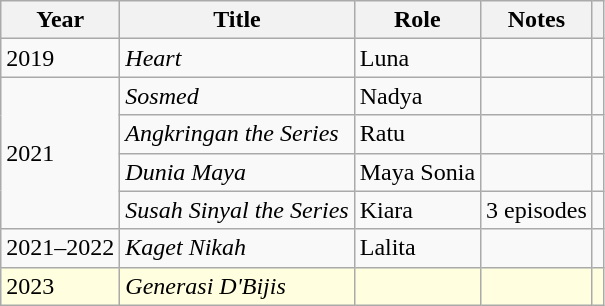<table class="wikitable plainrowheaders sortable">
<tr>
<th scope="col">Year</th>
<th scope="col">Title</th>
<th scope="col">Role</th>
<th scope="col" class="unsortable">Notes</th>
<th scope="col" class="unsortable"></th>
</tr>
<tr>
<td>2019</td>
<td><em>Heart</em></td>
<td>Luna</td>
<td></td>
<td></td>
</tr>
<tr>
<td rowspan="4">2021</td>
<td><em>Sosmed</em></td>
<td>Nadya</td>
<td></td>
<td></td>
</tr>
<tr>
<td><em>Angkringan the Series</em></td>
<td>Ratu</td>
<td></td>
<td></td>
</tr>
<tr>
<td><em>Dunia Maya</em></td>
<td>Maya Sonia</td>
<td></td>
</tr>
<tr>
<td><em>Susah Sinyal the Series</em></td>
<td>Kiara</td>
<td>3 episodes</td>
<td></td>
</tr>
<tr>
<td>2021–2022</td>
<td><em>Kaget Nikah</em></td>
<td>Lalita</td>
<td></td>
<td></td>
</tr>
<tr style="background-color:#FFFFE0; color:black;">
<td>2023</td>
<td><em>Generasi D'Bijis</em> </td>
<td></td>
<td></td>
<td></td>
</tr>
</table>
